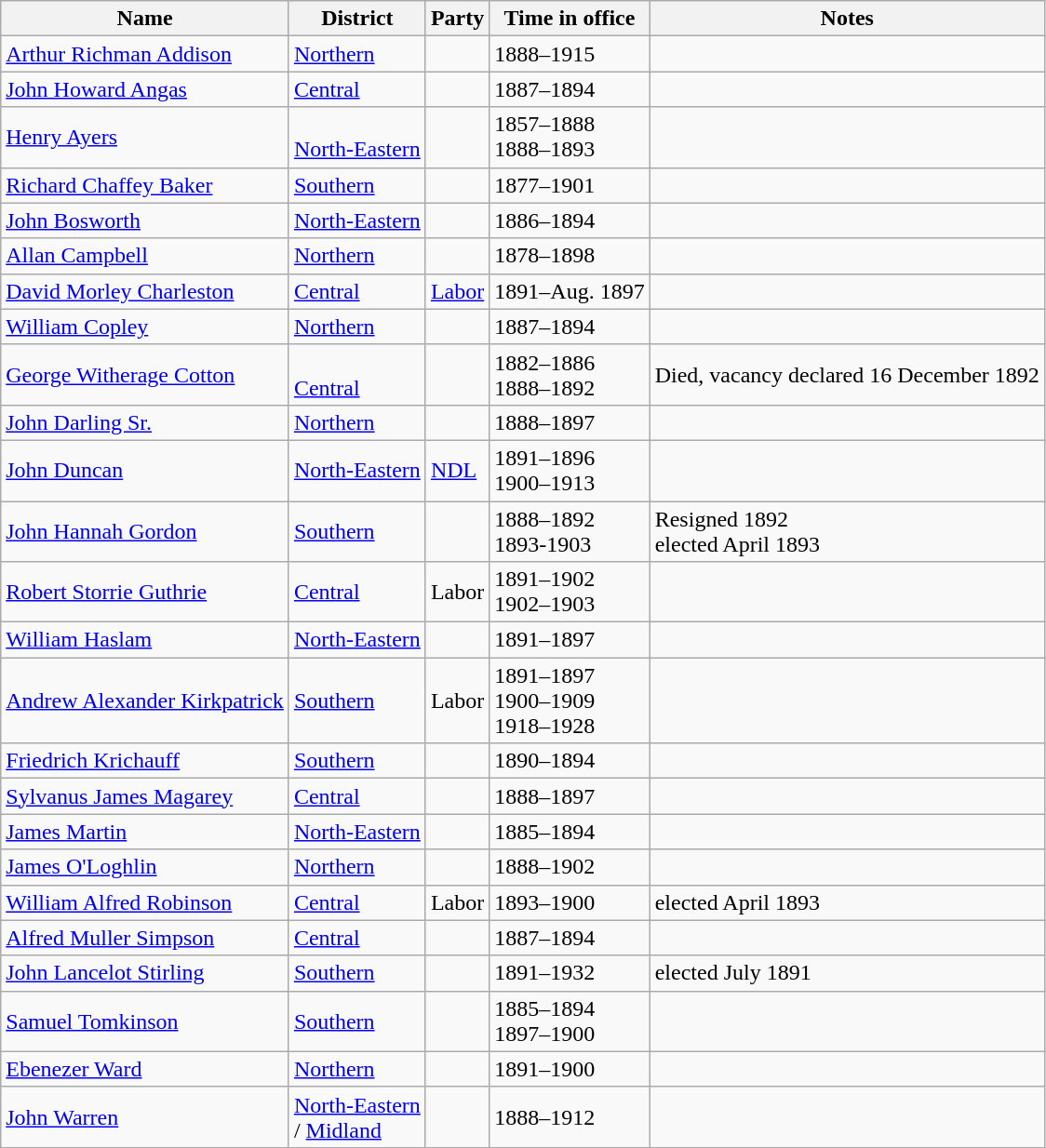<table class="wikitable sortable">
<tr>
<th>Name</th>
<th>District</th>
<th>Party</th>
<th>Time in office</th>
<th>Notes</th>
</tr>
<tr>
<td><a href='#'>Arthur Richman Addison</a></td>
<td><a href='#'>Northern</a></td>
<td></td>
<td>1888–1915</td>
<td></td>
</tr>
<tr>
<td><a href='#'>John Howard Angas</a></td>
<td><a href='#'>Central</a></td>
<td></td>
<td>1887–1894</td>
<td></td>
</tr>
<tr>
<td><a href='#'>Henry Ayers</a></td>
<td><br><a href='#'>North-Eastern</a></td>
<td></td>
<td>1857–1888<br>1888–1893</td>
<td></td>
</tr>
<tr>
<td><a href='#'>Richard Chaffey Baker</a></td>
<td><a href='#'>Southern</a></td>
<td></td>
<td>1877–1901</td>
<td></td>
</tr>
<tr>
<td><a href='#'>John Bosworth</a></td>
<td><a href='#'>North-Eastern</a></td>
<td></td>
<td>1886–1894</td>
<td></td>
</tr>
<tr>
<td><a href='#'>Allan Campbell</a></td>
<td><a href='#'>Northern</a></td>
<td></td>
<td>1878–1898</td>
<td></td>
</tr>
<tr>
<td><a href='#'>David Morley Charleston</a></td>
<td><a href='#'>Central</a></td>
<td><a href='#'>Labor</a></td>
<td>1891–Aug. 1897</td>
<td></td>
</tr>
<tr>
<td><a href='#'>William Copley</a></td>
<td><a href='#'>Northern</a></td>
<td></td>
<td>1887–1894</td>
<td></td>
</tr>
<tr>
<td><a href='#'>George Witherage Cotton</a></td>
<td><br><a href='#'>Central</a></td>
<td></td>
<td>1882–1886<br>1888–1892</td>
<td>Died, vacancy declared 16 December 1892</td>
</tr>
<tr>
<td><a href='#'>John Darling Sr.</a></td>
<td><a href='#'>Northern</a></td>
<td></td>
<td>1888–1897</td>
<td></td>
</tr>
<tr>
<td><a href='#'>John Duncan</a></td>
<td><a href='#'>North-Eastern</a></td>
<td><a href='#'>NDL</a></td>
<td>1891–1896<br>1900–1913</td>
<td></td>
</tr>
<tr>
<td><a href='#'>John Hannah Gordon</a></td>
<td><a href='#'>Southern</a></td>
<td></td>
<td>1888–1892<br>1893-1903</td>
<td>Resigned 1892<br>elected April 1893</td>
</tr>
<tr>
<td><a href='#'>Robert Storrie Guthrie</a></td>
<td><a href='#'>Central</a></td>
<td>Labor</td>
<td>1891–1902<br>1902–1903</td>
<td></td>
</tr>
<tr>
<td><a href='#'>William Haslam</a></td>
<td><a href='#'>North-Eastern</a></td>
<td></td>
<td>1891–1897</td>
<td></td>
</tr>
<tr>
<td><a href='#'>Andrew Alexander Kirkpatrick</a></td>
<td><a href='#'>Southern</a></td>
<td>Labor</td>
<td>1891–1897<br>1900–1909<br>1918–1928</td>
<td></td>
</tr>
<tr>
<td><a href='#'>Friedrich Krichauff</a></td>
<td><a href='#'>Southern</a></td>
<td></td>
<td>1890–1894</td>
<td></td>
</tr>
<tr>
<td><a href='#'>Sylvanus James Magarey</a></td>
<td><a href='#'>Central</a></td>
<td></td>
<td>1888–1897</td>
<td></td>
</tr>
<tr>
<td><a href='#'>James Martin</a></td>
<td><a href='#'>North-Eastern</a></td>
<td></td>
<td>1885–1894</td>
<td></td>
</tr>
<tr>
<td><a href='#'>James O'Loghlin</a></td>
<td><a href='#'>Northern</a></td>
<td></td>
<td>1888–1902</td>
<td></td>
</tr>
<tr>
<td><a href='#'>William Alfred Robinson</a></td>
<td><a href='#'>Central</a></td>
<td>Labor</td>
<td>1893–1900</td>
<td>elected April 1893</td>
</tr>
<tr>
<td><a href='#'>Alfred Muller Simpson</a></td>
<td><a href='#'>Central</a></td>
<td></td>
<td>1887–1894</td>
<td></td>
</tr>
<tr>
<td><a href='#'>John Lancelot Stirling</a></td>
<td><a href='#'>Southern</a></td>
<td></td>
<td>1891–1932</td>
<td>elected July 1891</td>
</tr>
<tr>
<td><a href='#'>Samuel Tomkinson</a></td>
<td><a href='#'>Southern</a></td>
<td></td>
<td>1885–1894<br>1897–1900</td>
<td></td>
</tr>
<tr>
<td><a href='#'>Ebenezer Ward</a></td>
<td><a href='#'>Northern</a></td>
<td></td>
<td>1891–1900</td>
<td></td>
</tr>
<tr>
<td><a href='#'>John Warren</a></td>
<td><a href='#'>North-Eastern</a><br>/ <a href='#'>Midland</a></td>
<td></td>
<td>1888–1912</td>
<td></td>
</tr>
</table>
